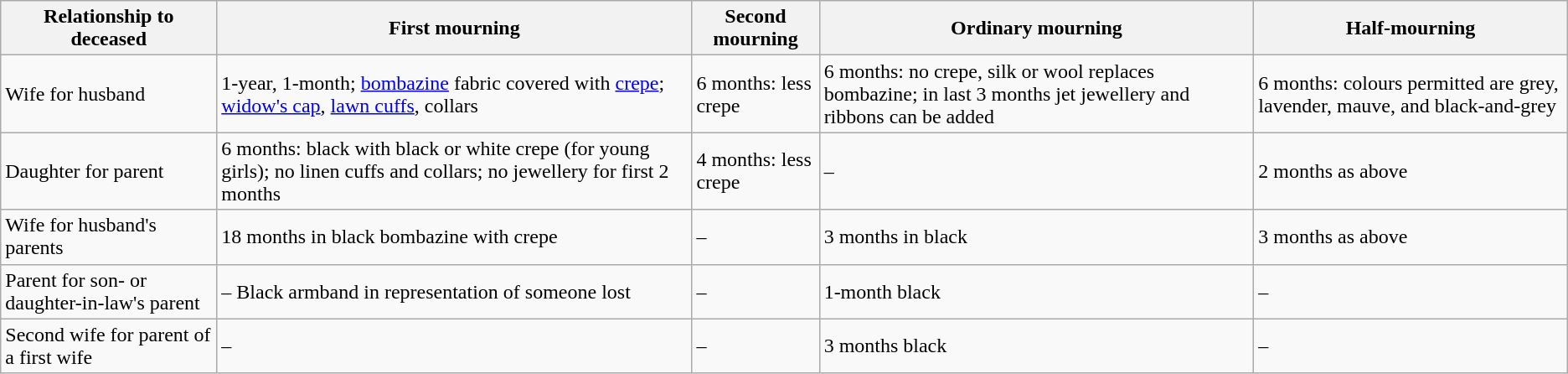<table class="wikitable">
<tr>
<th>Relationship to deceased</th>
<th>First mourning</th>
<th>Second mourning</th>
<th>Ordinary mourning</th>
<th>Half-mourning</th>
</tr>
<tr>
<td>Wife for husband</td>
<td>1-year, 1-month; <a href='#'>bombazine</a> fabric covered with <a href='#'>crepe</a>; <a href='#'>widow's cap</a>, <a href='#'>lawn cuffs</a>, collars</td>
<td>6 months: less crepe</td>
<td>6 months: no crepe, silk or wool replaces bombazine; in last 3 months jet jewellery and ribbons can be added</td>
<td>6 months: colours permitted are grey, lavender, mauve, and black-and-grey</td>
</tr>
<tr>
<td>Daughter for parent</td>
<td>6 months: black with black or white crepe (for young girls); no linen cuffs and collars; no jewellery for first 2 months</td>
<td>4 months: less crepe</td>
<td>–</td>
<td>2 months as above</td>
</tr>
<tr>
<td>Wife for husband's parents</td>
<td>18 months in black bombazine with crepe</td>
<td>–</td>
<td>3 months in black</td>
<td>3 months as above</td>
</tr>
<tr>
<td>Parent for son- or daughter-in-law's parent</td>
<td>– Black armband in representation of someone lost</td>
<td>–</td>
<td>1-month black</td>
<td>–</td>
</tr>
<tr>
<td>Second wife for parent of a first wife</td>
<td>–</td>
<td>–</td>
<td>3 months black</td>
<td>–</td>
</tr>
</table>
